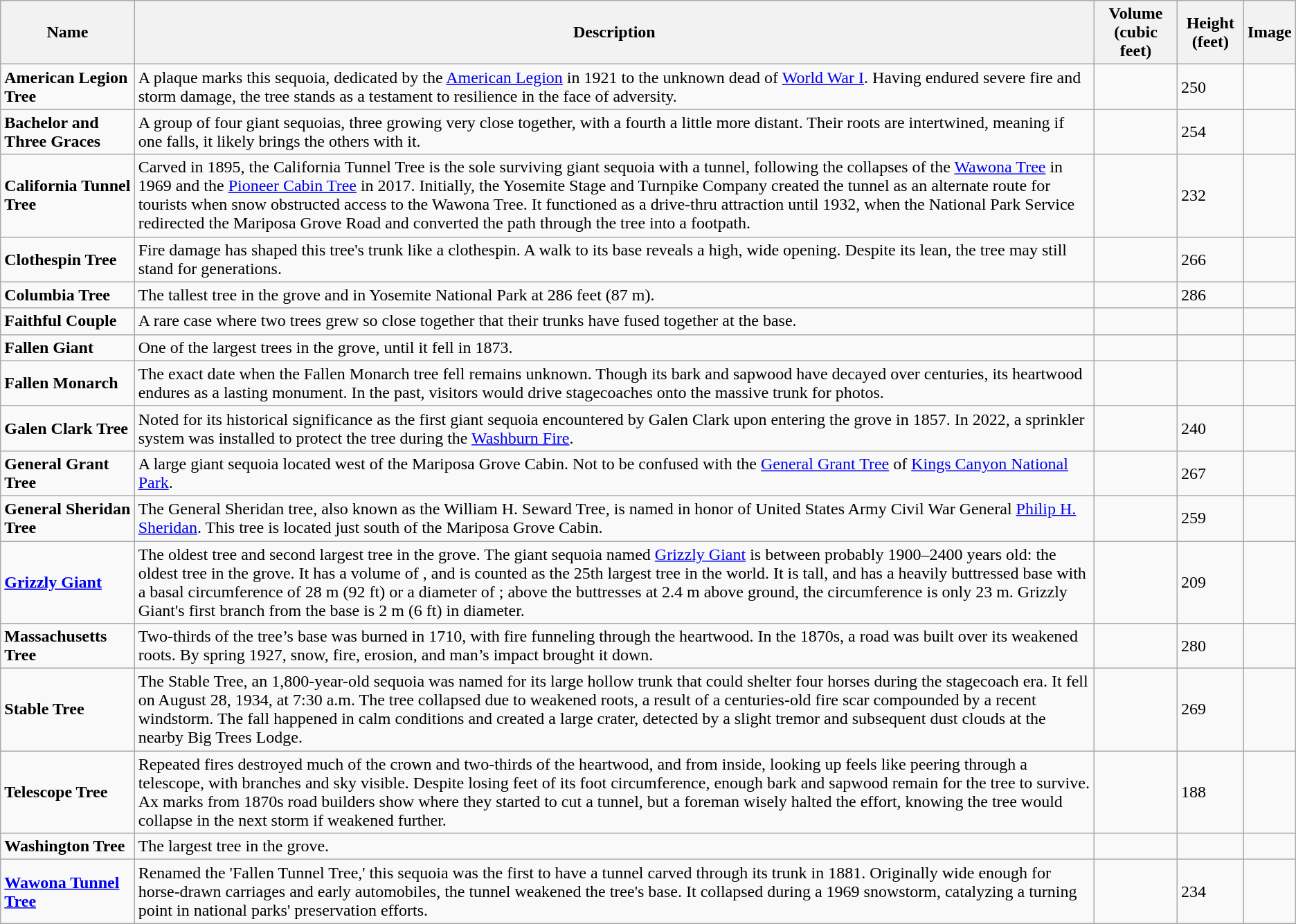<table class="wikitable sortable">
<tr>
<th>Name</th>
<th>Description</th>
<th>Volume (cubic feet)</th>
<th>Height (feet)</th>
<th>Image</th>
</tr>
<tr>
<td><strong>American Legion Tree</strong></td>
<td>A plaque marks this sequoia, dedicated by the <a href='#'>American Legion</a> in 1921 to the unknown dead of <a href='#'>World War I</a>. Having endured severe fire and storm damage, the tree stands as a testament to resilience in the face of adversity.</td>
<td></td>
<td>250</td>
<td></td>
</tr>
<tr>
<td><strong>Bachelor and Three Graces</strong></td>
<td>A group of four giant sequoias, three growing very close together, with a fourth a little more distant. Their roots are intertwined, meaning if one falls, it likely brings the others with it.</td>
<td></td>
<td>254</td>
<td></td>
</tr>
<tr>
<td><strong>California Tunnel Tree</strong></td>
<td>Carved in 1895, the California Tunnel Tree is the sole surviving giant sequoia with a tunnel, following the collapses of the <a href='#'>Wawona Tree</a> in 1969 and the <a href='#'>Pioneer Cabin Tree</a> in 2017. Initially, the Yosemite Stage and Turnpike Company created the tunnel as an alternate route for tourists when snow obstructed access to the Wawona Tree. It functioned as a drive-thru attraction until 1932, when the National Park Service redirected the Mariposa Grove Road and converted the path through the tree into a footpath.</td>
<td></td>
<td>232</td>
<td></td>
</tr>
<tr>
<td><strong>Clothespin Tree</strong></td>
<td>Fire damage has shaped this tree's trunk like a clothespin. A  walk to its base reveals a  high,  wide opening. Despite its lean, the tree may still stand for generations.</td>
<td></td>
<td>266</td>
<td></td>
</tr>
<tr>
<td><strong>Columbia Tree</strong></td>
<td>The tallest tree in the grove and in Yosemite National Park at 286 feet (87 m).</td>
<td></td>
<td>286</td>
<td></td>
</tr>
<tr>
<td><strong>Faithful Couple</strong></td>
<td>A rare case where two trees grew so close together that their trunks have fused together at the base.</td>
<td></td>
<td></td>
<td></td>
</tr>
<tr>
<td><strong>Fallen Giant</strong></td>
<td>One of the largest trees in the grove, until it fell in 1873.</td>
<td></td>
<td></td>
<td></td>
</tr>
<tr>
<td><strong>Fallen Monarch</strong></td>
<td>The exact date when the Fallen Monarch tree fell remains unknown. Though its bark and sapwood have decayed over centuries, its heartwood endures as a lasting monument. In the past, visitors would drive stagecoaches onto the massive trunk for photos.</td>
<td></td>
<td></td>
<td></td>
</tr>
<tr>
<td><strong>Galen Clark Tree</strong></td>
<td>Noted for its historical significance as the first giant sequoia encountered by Galen Clark upon entering the grove in 1857. In 2022, a sprinkler system was installed to protect the tree during the <a href='#'>Washburn Fire</a>.</td>
<td></td>
<td>240</td>
<td></td>
</tr>
<tr>
<td><strong>General Grant Tree</strong></td>
<td>A large giant sequoia located west of the Mariposa Grove Cabin. Not to be confused with the <a href='#'>General Grant Tree</a> of <a href='#'>Kings Canyon National Park</a>.</td>
<td></td>
<td>267</td>
<td></td>
</tr>
<tr>
<td><strong>General Sheridan Tree</strong></td>
<td>The General Sheridan tree, also known as the William H. Seward Tree, is named in honor of United States Army Civil War General <a href='#'>Philip H. Sheridan</a>. This tree is located just south of the Mariposa Grove Cabin.</td>
<td></td>
<td>259</td>
<td></td>
</tr>
<tr>
<td><strong><a href='#'>Grizzly Giant</a></strong></td>
<td>The oldest tree and second largest tree in the grove. The giant sequoia named <a href='#'>Grizzly Giant</a> is between probably 1900–2400 years old: the oldest tree in the grove. It has a volume of , and is counted as the 25th largest tree in the world. It is  tall, and has a heavily buttressed base with a basal circumference of 28 m (92 ft) or a diameter of ; above the buttresses at 2.4 m above ground, the circumference is only 23 m. Grizzly Giant's first branch from the base is 2 m (6 ft) in diameter.</td>
<td></td>
<td>209</td>
<td></td>
</tr>
<tr>
<td><strong>Massachusetts Tree</strong></td>
<td>Two-thirds of the tree’s base was burned in 1710, with fire funneling   through the heartwood. In the 1870s, a road was built over its weakened roots. By spring 1927, snow, fire, erosion, and man’s impact brought it down.</td>
<td></td>
<td>280</td>
<td></td>
</tr>
<tr>
<td><strong>Stable Tree</strong></td>
<td>The Stable Tree, an 1,800-year-old sequoia was named for its large hollow trunk that could shelter four horses during the stagecoach era. It fell on August 28, 1934, at 7:30 a.m.  The tree collapsed due to weakened roots, a result of a centuries-old fire scar compounded by a recent windstorm. The fall happened in calm conditions and created a large crater, detected by a slight tremor and subsequent dust clouds at the nearby Big Trees Lodge.</td>
<td></td>
<td>269</td>
<td></td>
</tr>
<tr>
<td><strong>Telescope Tree</strong></td>
<td>Repeated fires destroyed much of the crown and two-thirds of the heartwood, and from inside, looking up feels like peering through a telescope, with branches and sky visible. Despite losing  feet of its  foot circumference, enough bark and sapwood remain for the tree to survive. Ax marks from 1870s road builders show where they started to cut a tunnel, but a foreman wisely halted the effort, knowing the tree would collapse in the next storm if weakened further.</td>
<td></td>
<td>188</td>
<td></td>
</tr>
<tr>
<td><strong>Washington Tree</strong></td>
<td>The largest tree in the grove.</td>
<td></td>
<td></td>
<td></td>
</tr>
<tr>
<td><strong><a href='#'>Wawona Tunnel Tree</a></strong></td>
<td>Renamed the 'Fallen Tunnel Tree,' this sequoia was the first to have a tunnel carved through its trunk in 1881. Originally wide enough for horse-drawn carriages and early automobiles, the tunnel weakened the tree's base. It collapsed during a 1969 snowstorm, catalyzing a turning point in national parks' preservation efforts.</td>
<td></td>
<td>234</td>
<td></td>
</tr>
</table>
